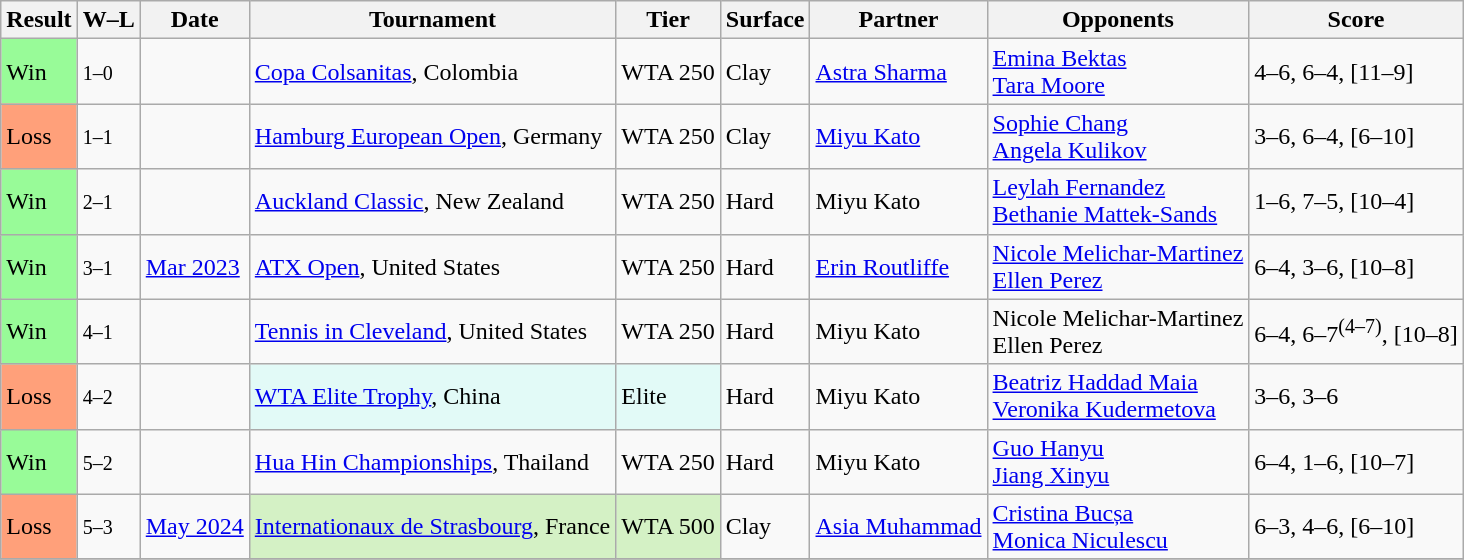<table class="sortable wikitable style="font-size:97%">
<tr>
<th>Result</th>
<th class=unsortable>W–L</th>
<th>Date</th>
<th>Tournament</th>
<th>Tier</th>
<th>Surface</th>
<th>Partner</th>
<th>Opponents</th>
<th class=unsortable>Score</th>
</tr>
<tr>
<td bgcolor=98FB98>Win</td>
<td><small>1–0</small></td>
<td><a href='#'></a></td>
<td><a href='#'>Copa Colsanitas</a>, Colombia</td>
<td>WTA 250</td>
<td>Clay</td>
<td> <a href='#'>Astra Sharma</a></td>
<td> <a href='#'>Emina Bektas</a> <br>  <a href='#'>Tara Moore</a></td>
<td>4–6, 6–4, [11–9]</td>
</tr>
<tr>
<td style="background:#ffa07a">Loss</td>
<td><small>1–1</small></td>
<td><a href='#'></a></td>
<td><a href='#'>Hamburg European Open</a>, Germany</td>
<td>WTA 250</td>
<td>Clay</td>
<td> <a href='#'>Miyu Kato</a></td>
<td> <a href='#'>Sophie Chang</a> <br>  <a href='#'>Angela Kulikov</a></td>
<td>3–6, 6–4, [6–10]</td>
</tr>
<tr>
<td style="background:#98fb98;">Win</td>
<td><small>2–1</small></td>
<td><a href='#'></a></td>
<td><a href='#'>Auckland Classic</a>, New Zealand</td>
<td>WTA 250</td>
<td>Hard</td>
<td> Miyu Kato</td>
<td> <a href='#'>Leylah Fernandez</a> <br>  <a href='#'>Bethanie Mattek-Sands</a></td>
<td>1–6, 7–5, [10–4]</td>
</tr>
<tr>
<td style="background:#98fb98;">Win</td>
<td><small>3–1</small></td>
<td><a href='#'>Mar 2023</a></td>
<td><a href='#'>ATX Open</a>, United States</td>
<td>WTA 250</td>
<td>Hard</td>
<td> <a href='#'>Erin Routliffe</a></td>
<td> <a href='#'>Nicole Melichar-Martinez</a> <br>  <a href='#'>Ellen Perez</a></td>
<td>6–4, 3–6, [10–8]</td>
</tr>
<tr>
<td style="background:#98fb98;">Win</td>
<td><small>4–1</small></td>
<td><a href='#'></a></td>
<td><a href='#'>Tennis in Cleveland</a>, United States</td>
<td>WTA 250</td>
<td>Hard</td>
<td> Miyu Kato</td>
<td> Nicole Melichar-Martinez <br>  Ellen Perez</td>
<td>6–4, 6–7<sup>(4–7)</sup>, [10–8]</td>
</tr>
<tr>
<td style="background:#ffa07a">Loss</td>
<td><small>4–2</small></td>
<td><a href='#'></a></td>
<td bgcolor=e2faf7><a href='#'>WTA Elite Trophy</a>, China</td>
<td bgcolor=e2faf7>Elite</td>
<td>Hard</td>
<td> Miyu Kato</td>
<td> <a href='#'>Beatriz Haddad Maia</a> <br>  <a href='#'>Veronika Kudermetova</a></td>
<td>3–6, 3–6</td>
</tr>
<tr>
<td style="background:#98fb98;">Win</td>
<td><small>5–2</small></td>
<td><a href='#'></a></td>
<td><a href='#'>Hua Hin Championships</a>, Thailand</td>
<td>WTA 250</td>
<td>Hard</td>
<td> Miyu Kato</td>
<td> <a href='#'>Guo Hanyu</a> <br>  <a href='#'>Jiang Xinyu</a></td>
<td>6–4, 1–6, [10–7]</td>
</tr>
<tr>
<td style="background:#ffa07a">Loss</td>
<td><small>5–3</small></td>
<td><a href='#'>May 2024</a></td>
<td bgcolor=d4f1c5><a href='#'>Internationaux de Strasbourg</a>, France</td>
<td bgcolor=d4f1c5>WTA 500</td>
<td>Clay</td>
<td> <a href='#'>Asia Muhammad</a></td>
<td> <a href='#'>Cristina Bucșa</a> <br>  <a href='#'>Monica Niculescu</a></td>
<td>6–3, 4–6, [6–10]</td>
</tr>
<tr>
</tr>
</table>
